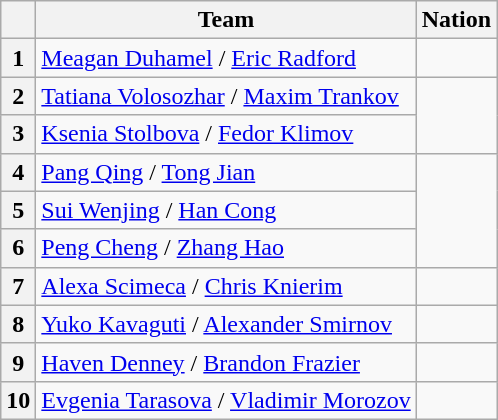<table class="wikitable sortable" style="text-align:left">
<tr>
<th scope="col"></th>
<th scope="col">Team</th>
<th scope="col">Nation</th>
</tr>
<tr>
<th scope="row">1</th>
<td><a href='#'>Meagan Duhamel</a> / <a href='#'>Eric Radford</a></td>
<td></td>
</tr>
<tr>
<th scope="row">2</th>
<td><a href='#'>Tatiana Volosozhar</a> / <a href='#'>Maxim Trankov</a></td>
<td rowspan="2"></td>
</tr>
<tr>
<th scope="row">3</th>
<td><a href='#'>Ksenia Stolbova</a> / <a href='#'>Fedor Klimov</a></td>
</tr>
<tr>
<th scope="row">4</th>
<td><a href='#'>Pang Qing</a> / <a href='#'>Tong Jian</a></td>
<td rowspan="3"></td>
</tr>
<tr>
<th scope="row">5</th>
<td><a href='#'>Sui Wenjing</a> / <a href='#'>Han Cong</a></td>
</tr>
<tr>
<th scope="row">6</th>
<td><a href='#'>Peng Cheng</a> / <a href='#'>Zhang Hao</a></td>
</tr>
<tr>
<th scope="row">7</th>
<td><a href='#'>Alexa Scimeca</a> / <a href='#'>Chris Knierim</a></td>
<td></td>
</tr>
<tr>
<th scope="row">8</th>
<td><a href='#'>Yuko Kavaguti</a> / <a href='#'>Alexander Smirnov</a></td>
<td></td>
</tr>
<tr>
<th scope="row">9</th>
<td><a href='#'>Haven Denney</a> / <a href='#'>Brandon Frazier</a></td>
<td></td>
</tr>
<tr>
<th scope="row">10</th>
<td><a href='#'>Evgenia Tarasova</a> / <a href='#'>Vladimir Morozov</a></td>
<td></td>
</tr>
</table>
